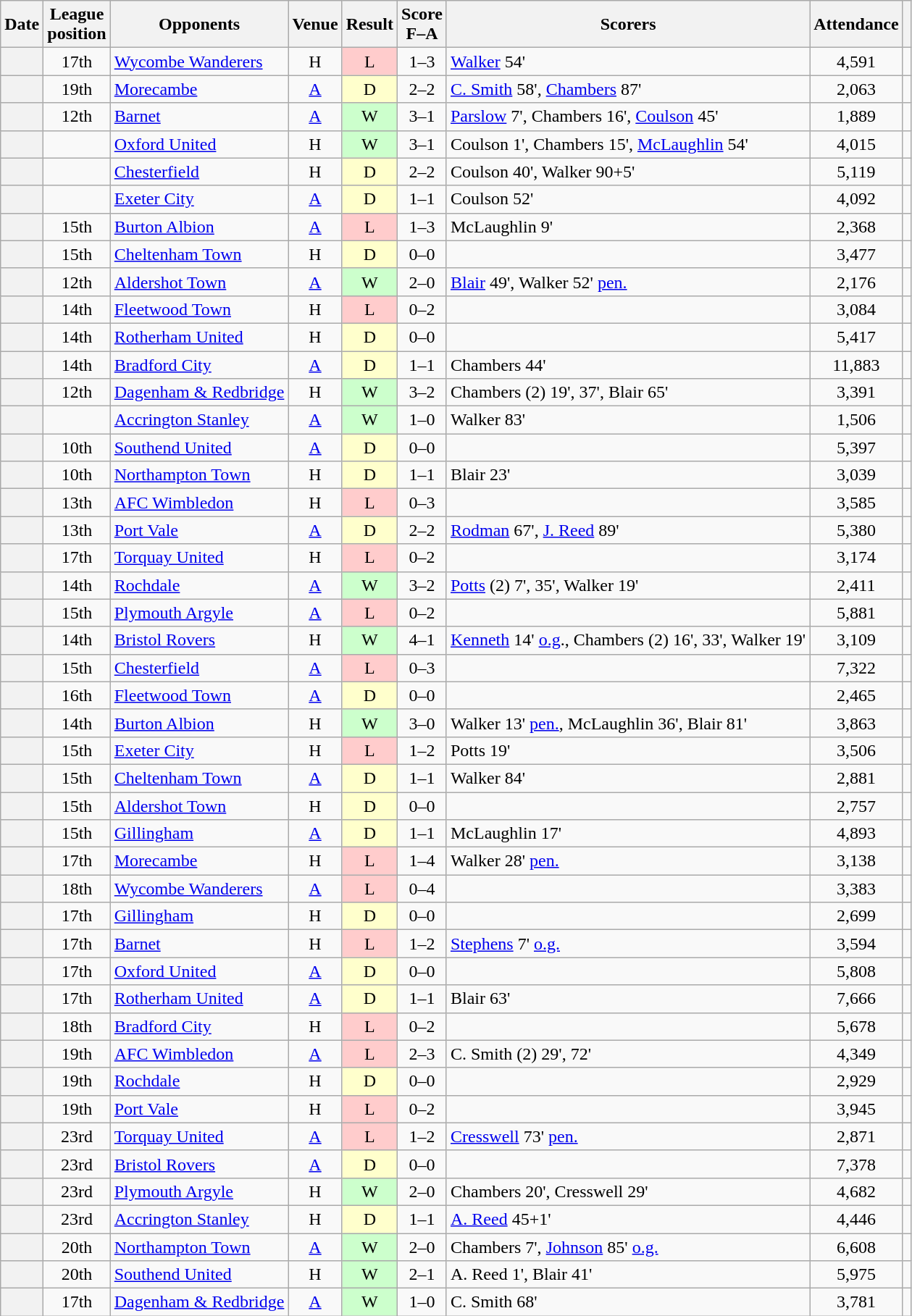<table class="wikitable plainrowheaders sortable" style="text-align:center">
<tr>
<th scope=col>Date</th>
<th scope=col>League<br>position</th>
<th scope=col>Opponents</th>
<th scope=col>Venue</th>
<th scope=col>Result</th>
<th scope=col>Score<br>F–A</th>
<th scope=col class=unsortable>Scorers</th>
<th scope=col>Attendance</th>
<th scope=col class=unsortable></th>
</tr>
<tr>
<th scope=row></th>
<td>17th</td>
<td align=left><a href='#'>Wycombe Wanderers</a></td>
<td>H</td>
<td style=background-color:#FFCCCC>L</td>
<td>1–3</td>
<td align=left><a href='#'>Walker</a> 54'</td>
<td>4,591</td>
<td></td>
</tr>
<tr>
<th scope=row></th>
<td>19th</td>
<td align=left><a href='#'>Morecambe</a></td>
<td><a href='#'>A</a></td>
<td style=background-color:#FFFFCC>D</td>
<td>2–2</td>
<td align=left><a href='#'>C. Smith</a> 58', <a href='#'>Chambers</a> 87'</td>
<td>2,063</td>
<td></td>
</tr>
<tr>
<th scope=row></th>
<td>12th</td>
<td align=left><a href='#'>Barnet</a></td>
<td><a href='#'>A</a></td>
<td style=background-color:#CCFFCC>W</td>
<td>3–1</td>
<td align=left><a href='#'>Parslow</a> 7', Chambers 16', <a href='#'>Coulson</a> 45'</td>
<td>1,889</td>
<td></td>
</tr>
<tr>
<th scope=row></th>
<td></td>
<td align=left><a href='#'>Oxford United</a></td>
<td>H</td>
<td style=background-color:#CCFFCC>W</td>
<td>3–1</td>
<td align=left>Coulson 1', Chambers 15', <a href='#'>McLaughlin</a> 54'</td>
<td>4,015</td>
<td></td>
</tr>
<tr>
<th scope=row></th>
<td></td>
<td align=left><a href='#'>Chesterfield</a></td>
<td>H</td>
<td style=background-color:#FFFFCC>D</td>
<td>2–2</td>
<td align=left>Coulson 40', Walker 90+5'</td>
<td>5,119</td>
<td></td>
</tr>
<tr>
<th scope=row></th>
<td></td>
<td align=left><a href='#'>Exeter City</a></td>
<td><a href='#'>A</a></td>
<td style=background-color:#FFFFCC>D</td>
<td>1–1</td>
<td align=left>Coulson 52'</td>
<td>4,092</td>
<td></td>
</tr>
<tr>
<th scope=row></th>
<td>15th</td>
<td align=left><a href='#'>Burton Albion</a></td>
<td><a href='#'>A</a></td>
<td style=background-color:#FFCCCC>L</td>
<td>1–3</td>
<td align=left>McLaughlin 9'</td>
<td>2,368</td>
<td></td>
</tr>
<tr>
<th scope=row></th>
<td>15th</td>
<td align=left><a href='#'>Cheltenham Town</a></td>
<td>H</td>
<td style=background-color:#FFFFCC>D</td>
<td>0–0</td>
<td align=left></td>
<td>3,477</td>
<td></td>
</tr>
<tr>
<th scope=row></th>
<td>12th</td>
<td align=left><a href='#'>Aldershot Town</a></td>
<td><a href='#'>A</a></td>
<td style=background-color:#CCFFCC>W</td>
<td>2–0</td>
<td align=left><a href='#'>Blair</a> 49', Walker 52' <a href='#'>pen.</a></td>
<td>2,176</td>
<td></td>
</tr>
<tr>
<th scope=row></th>
<td>14th</td>
<td align=left><a href='#'>Fleetwood Town</a></td>
<td>H</td>
<td style=background-color:#FFCCCC>L</td>
<td>0–2</td>
<td align=left></td>
<td>3,084</td>
<td></td>
</tr>
<tr>
<th scope=row></th>
<td>14th</td>
<td align=left><a href='#'>Rotherham United</a></td>
<td>H</td>
<td style=background-color:#FFFFCC>D</td>
<td>0–0</td>
<td align=left></td>
<td>5,417</td>
<td></td>
</tr>
<tr>
<th scope=row></th>
<td>14th</td>
<td align=left><a href='#'>Bradford City</a></td>
<td><a href='#'>A</a></td>
<td style=background-color:#FFFFCC>D</td>
<td>1–1</td>
<td align=left>Chambers 44'</td>
<td>11,883</td>
<td></td>
</tr>
<tr>
<th scope=row></th>
<td>12th</td>
<td align=left><a href='#'>Dagenham & Redbridge</a></td>
<td>H</td>
<td style=background-color:#CCFFCC>W</td>
<td>3–2</td>
<td align=left>Chambers (2) 19', 37', Blair 65'</td>
<td>3,391</td>
<td></td>
</tr>
<tr>
<th scope=row></th>
<td></td>
<td align=left><a href='#'>Accrington Stanley</a></td>
<td><a href='#'>A</a></td>
<td style=background-color:#CCFFCC>W</td>
<td>1–0</td>
<td align=left>Walker 83'</td>
<td>1,506</td>
<td></td>
</tr>
<tr>
<th scope=row></th>
<td>10th</td>
<td align=left><a href='#'>Southend United</a></td>
<td><a href='#'>A</a></td>
<td style=background-color:#FFFFCC>D</td>
<td>0–0</td>
<td align=left></td>
<td>5,397</td>
<td></td>
</tr>
<tr>
<th scope=row></th>
<td>10th</td>
<td align=left><a href='#'>Northampton Town</a></td>
<td>H</td>
<td style=background-color:#FFFFCC>D</td>
<td>1–1</td>
<td align=left>Blair 23'</td>
<td>3,039</td>
<td></td>
</tr>
<tr>
<th scope=row></th>
<td>13th</td>
<td align=left><a href='#'>AFC Wimbledon</a></td>
<td>H</td>
<td style=background-color:#FFCCCC>L</td>
<td>0–3</td>
<td align=left></td>
<td>3,585</td>
<td></td>
</tr>
<tr>
<th scope=row></th>
<td>13th</td>
<td align=left><a href='#'>Port Vale</a></td>
<td><a href='#'>A</a></td>
<td style=background-color:#FFFFCC>D</td>
<td>2–2</td>
<td align=left><a href='#'>Rodman</a> 67', <a href='#'>J. Reed</a> 89'</td>
<td>5,380</td>
<td></td>
</tr>
<tr>
<th scope=row></th>
<td>17th</td>
<td align=left><a href='#'>Torquay United</a></td>
<td>H</td>
<td style=background-color:#FFCCCC>L</td>
<td>0–2</td>
<td align=left></td>
<td>3,174</td>
<td></td>
</tr>
<tr>
<th scope=row></th>
<td>14th</td>
<td align=left><a href='#'>Rochdale</a></td>
<td><a href='#'>A</a></td>
<td style=background-color:#CCFFCC>W</td>
<td>3–2</td>
<td align=left><a href='#'>Potts</a> (2) 7', 35', Walker 19'</td>
<td>2,411</td>
<td></td>
</tr>
<tr>
<th scope=row></th>
<td>15th</td>
<td align=left><a href='#'>Plymouth Argyle</a></td>
<td><a href='#'>A</a></td>
<td style=background-color:#FFCCCC>L</td>
<td>0–2</td>
<td align=left></td>
<td>5,881</td>
<td></td>
</tr>
<tr>
<th scope=row></th>
<td>14th</td>
<td align=left><a href='#'>Bristol Rovers</a></td>
<td>H</td>
<td style=background-color:#CCFFCC>W</td>
<td>4–1</td>
<td align=left><a href='#'>Kenneth</a> 14' <a href='#'>o.g</a>., Chambers (2) 16', 33', Walker 19'</td>
<td>3,109</td>
<td></td>
</tr>
<tr>
<th scope=row></th>
<td>15th</td>
<td align=left><a href='#'>Chesterfield</a></td>
<td><a href='#'>A</a></td>
<td style=background-color:#FFCCCC>L</td>
<td>0–3</td>
<td align=left></td>
<td>7,322</td>
<td></td>
</tr>
<tr>
<th scope=row></th>
<td>16th</td>
<td align=left><a href='#'>Fleetwood Town</a></td>
<td><a href='#'>A</a></td>
<td style=background-color:#FFFFCC>D</td>
<td>0–0</td>
<td align=left></td>
<td>2,465</td>
<td></td>
</tr>
<tr>
<th scope=row></th>
<td>14th</td>
<td align=left><a href='#'>Burton Albion</a></td>
<td>H</td>
<td style=background-color:#CCFFCC>W</td>
<td>3–0</td>
<td align=left>Walker 13' <a href='#'>pen.</a>, McLaughlin 36', Blair 81'</td>
<td>3,863</td>
<td></td>
</tr>
<tr>
<th scope=row></th>
<td>15th</td>
<td align=left><a href='#'>Exeter City</a></td>
<td>H</td>
<td style=background-color:#FFCCCC>L</td>
<td>1–2</td>
<td align=left>Potts 19'</td>
<td>3,506</td>
<td></td>
</tr>
<tr>
<th scope=row></th>
<td>15th</td>
<td align=left><a href='#'>Cheltenham Town</a></td>
<td><a href='#'>A</a></td>
<td style=background-color:#FFFFCC>D</td>
<td>1–1</td>
<td align=left>Walker 84'</td>
<td>2,881</td>
<td></td>
</tr>
<tr>
<th scope=row></th>
<td>15th</td>
<td align=left><a href='#'>Aldershot Town</a></td>
<td>H</td>
<td style=background-color:#FFFFCC>D</td>
<td>0–0</td>
<td align=left></td>
<td>2,757</td>
<td></td>
</tr>
<tr>
<th scope=row></th>
<td>15th</td>
<td align=left><a href='#'>Gillingham</a></td>
<td><a href='#'>A</a></td>
<td style=background-color:#FFFFCC>D</td>
<td>1–1</td>
<td align=left>McLaughlin 17'</td>
<td>4,893</td>
<td></td>
</tr>
<tr>
<th scope=row></th>
<td>17th</td>
<td align=left><a href='#'>Morecambe</a></td>
<td>H</td>
<td style=background-color:#FFCCCC>L</td>
<td>1–4</td>
<td align=left>Walker 28' <a href='#'>pen.</a></td>
<td>3,138</td>
<td></td>
</tr>
<tr>
<th scope=row></th>
<td>18th</td>
<td align=left><a href='#'>Wycombe Wanderers</a></td>
<td><a href='#'>A</a></td>
<td style=background-color:#FFCCCC>L</td>
<td>0–4</td>
<td align=left></td>
<td>3,383</td>
<td></td>
</tr>
<tr>
<th scope=row></th>
<td>17th</td>
<td align=left><a href='#'>Gillingham</a></td>
<td>H</td>
<td style=background-color:#FFFFCC>D</td>
<td>0–0</td>
<td align=left></td>
<td>2,699</td>
<td></td>
</tr>
<tr>
<th scope=row></th>
<td>17th</td>
<td align=left><a href='#'>Barnet</a></td>
<td>H</td>
<td style=background-color:#FFCCCC>L</td>
<td>1–2</td>
<td align=left><a href='#'>Stephens</a> 7' <a href='#'>o.g.</a></td>
<td>3,594</td>
<td></td>
</tr>
<tr>
<th scope=row></th>
<td>17th</td>
<td align=left><a href='#'>Oxford United</a></td>
<td><a href='#'>A</a></td>
<td style=background-color:#FFFFCC>D</td>
<td>0–0</td>
<td align=left></td>
<td>5,808</td>
<td></td>
</tr>
<tr>
<th scope=row></th>
<td>17th</td>
<td align=left><a href='#'>Rotherham United</a></td>
<td><a href='#'>A</a></td>
<td style=background-color:#FFFFCC>D</td>
<td>1–1</td>
<td align=left>Blair 63'</td>
<td>7,666</td>
<td></td>
</tr>
<tr>
<th scope=row></th>
<td>18th</td>
<td align=left><a href='#'>Bradford City</a></td>
<td>H</td>
<td style=background-color:#FFCCCC>L</td>
<td>0–2</td>
<td align=left></td>
<td>5,678</td>
<td></td>
</tr>
<tr>
<th scope=row></th>
<td>19th</td>
<td align=left><a href='#'>AFC Wimbledon</a></td>
<td><a href='#'>A</a></td>
<td style=background-color:#FFCCCC>L</td>
<td>2–3</td>
<td align=left>C. Smith (2) 29', 72'</td>
<td>4,349</td>
<td></td>
</tr>
<tr>
<th scope=row></th>
<td>19th</td>
<td align=left><a href='#'>Rochdale</a></td>
<td>H</td>
<td style=background-color:#FFFFCC>D</td>
<td>0–0</td>
<td align=left></td>
<td>2,929</td>
<td></td>
</tr>
<tr>
<th scope=row></th>
<td>19th</td>
<td align=left><a href='#'>Port Vale</a></td>
<td>H</td>
<td style=background-color:#FFCCCC>L</td>
<td>0–2</td>
<td align=left></td>
<td>3,945</td>
<td></td>
</tr>
<tr>
<th scope=row></th>
<td>23rd</td>
<td align=left><a href='#'>Torquay United</a></td>
<td><a href='#'>A</a></td>
<td style=background-color:#FFCCCC>L</td>
<td>1–2</td>
<td align=left><a href='#'>Cresswell</a> 73' <a href='#'>pen.</a></td>
<td>2,871</td>
<td></td>
</tr>
<tr>
<th scope=row></th>
<td>23rd</td>
<td align=left><a href='#'>Bristol Rovers</a></td>
<td><a href='#'>A</a></td>
<td style=background-color:#FFFFCC>D</td>
<td>0–0</td>
<td align=left></td>
<td>7,378</td>
<td></td>
</tr>
<tr>
<th scope=row></th>
<td>23rd</td>
<td align=left><a href='#'>Plymouth Argyle</a></td>
<td>H</td>
<td style=background-color:#CCFFCC>W</td>
<td>2–0</td>
<td align=left>Chambers 20', Cresswell 29'</td>
<td>4,682</td>
<td></td>
</tr>
<tr>
<th scope=row></th>
<td>23rd</td>
<td align=left><a href='#'>Accrington Stanley</a></td>
<td>H</td>
<td style=background-color:#FFFFCC>D</td>
<td>1–1</td>
<td align=left><a href='#'>A. Reed</a> 45+1'</td>
<td>4,446</td>
<td></td>
</tr>
<tr>
<th scope=row></th>
<td>20th</td>
<td align=left><a href='#'>Northampton Town</a></td>
<td><a href='#'>A</a></td>
<td style=background-color:#CCFFCC>W</td>
<td>2–0</td>
<td align=left>Chambers 7', <a href='#'>Johnson</a> 85' <a href='#'>o.g.</a></td>
<td>6,608</td>
<td></td>
</tr>
<tr>
<th scope=row></th>
<td>20th</td>
<td align=left><a href='#'>Southend United</a></td>
<td>H</td>
<td style=background-color:#CCFFCC>W</td>
<td>2–1</td>
<td align=left>A. Reed 1', Blair 41'</td>
<td>5,975</td>
<td></td>
</tr>
<tr>
<th scope=row></th>
<td>17th</td>
<td align=left><a href='#'>Dagenham & Redbridge</a></td>
<td><a href='#'>A</a></td>
<td style=background-color:#CCFFCC>W</td>
<td>1–0</td>
<td align=left>C. Smith 68'</td>
<td>3,781</td>
<td></td>
</tr>
</table>
